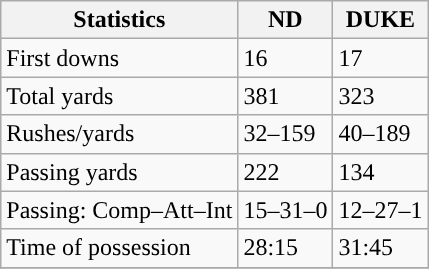<table class="wikitable" style="float: left;">
<tr>
<th>Statistics</th>
<th>ND</th>
<th>DUKE</th>
</tr>
<tr>
<td>First downs</td>
<td>16</td>
<td>17</td>
</tr>
<tr>
<td>Total yards</td>
<td>381</td>
<td>323</td>
</tr>
<tr>
<td>Rushes/yards</td>
<td>32–159</td>
<td>40–189</td>
</tr>
<tr>
<td>Passing yards</td>
<td>222</td>
<td>134</td>
</tr>
<tr>
<td>Passing: Comp–Att–Int</td>
<td>15–31–0</td>
<td>12–27–1</td>
</tr>
<tr>
<td>Time of possession</td>
<td>28:15</td>
<td>31:45</td>
</tr>
<tr>
</tr>
</table>
